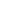<table style="width:22%; text-align:center;">
<tr style="color:white;">
<td style="background:"><strong>16</strong></td>
</tr>
</table>
